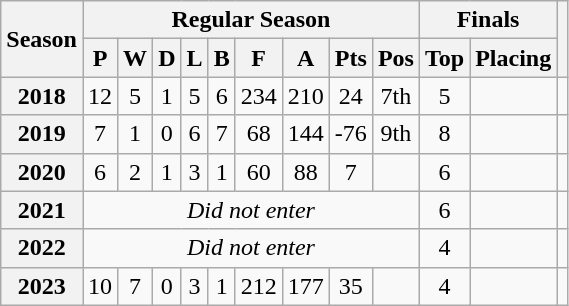<table class="wikitable" style="text-align: center">
<tr>
<th rowspan="2" scope="col">Season</th>
<th colspan="9" scope="col">Regular Season</th>
<th colspan="2" scope="col">Finals</th>
<th rowspan="2" scope="col"></th>
</tr>
<tr>
<th scope="col">P</th>
<th scope="col">W</th>
<th scope="col">D</th>
<th scope="col">L</th>
<th scope="col">B</th>
<th scope="col">F</th>
<th scope="col">A</th>
<th scope="col">Pts</th>
<th scope="col">Pos</th>
<th scope="col">Top</th>
<th scope="col">Placing</th>
</tr>
<tr>
<th scope="row">2018</th>
<td>12</td>
<td>5</td>
<td>1</td>
<td>5</td>
<td>6</td>
<td>234</td>
<td>210</td>
<td>24</td>
<td>7th</td>
<td>5</td>
<td></td>
<td></td>
</tr>
<tr>
<th scope="row">2019</th>
<td>7</td>
<td>1</td>
<td>0</td>
<td>6</td>
<td>7</td>
<td>68</td>
<td>144</td>
<td>-76</td>
<td>9th</td>
<td>8</td>
<td></td>
<td></td>
</tr>
<tr>
<th scope="row">2020</th>
<td>6</td>
<td>2</td>
<td>1</td>
<td>3</td>
<td>1</td>
<td>60</td>
<td>88</td>
<td>7</td>
<td></td>
<td>6</td>
<td></td>
<td></td>
</tr>
<tr>
<th scope="row">2021</th>
<td colspan=9><em>Did not enter</em></td>
<td>6</td>
<td></td>
<td></td>
</tr>
<tr>
<th scope="row">2022</th>
<td colspan=9><em>Did not enter</em></td>
<td>4</td>
<td></td>
<td></td>
</tr>
<tr>
<th scope="row">2023</th>
<td>10</td>
<td>7</td>
<td>0</td>
<td>3</td>
<td>1</td>
<td>212</td>
<td>177</td>
<td>35</td>
<td></td>
<td>4</td>
<td></td>
<td></td>
</tr>
</table>
